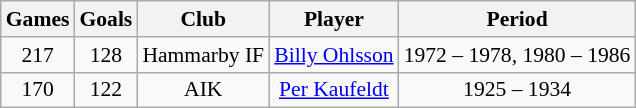<table class="wikitable" style="font-size:90%; text-align: center">
<tr>
<th>Games</th>
<th>Goals</th>
<th>Club</th>
<th>Player</th>
<th>Period</th>
</tr>
<tr>
<td>217</td>
<td>128</td>
<td>Hammarby IF</td>
<td><a href='#'>Billy Ohlsson</a></td>
<td>1972 – 1978, 1980 – 1986</td>
</tr>
<tr>
<td>170</td>
<td>122</td>
<td>AIK</td>
<td><a href='#'>Per Kaufeldt</a></td>
<td>1925 – 1934</td>
</tr>
</table>
